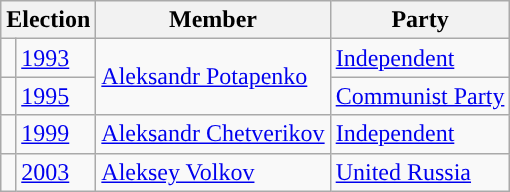<table class="wikitable">
<tr>
<th colspan="2">Election</th>
<th>Member</th>
<th>Party</th>
</tr>
<tr>
<td style="background-color:"></td>
<td><a href='#'>1993</a></td>
<td rowspan=2><a href='#'>Aleksandr Potapenko</a></td>
<td><a href='#'>Independent</a></td>
</tr>
<tr>
<td style="background-color:"></td>
<td><a href='#'>1995</a></td>
<td><a href='#'>Communist Party</a></td>
</tr>
<tr>
<td style="background-color:"></td>
<td><a href='#'>1999</a></td>
<td><a href='#'>Aleksandr Chetverikov</a></td>
<td><a href='#'>Independent</a></td>
</tr>
<tr>
<td style="background-color:"></td>
<td><a href='#'>2003</a></td>
<td><a href='#'>Aleksey Volkov</a></td>
<td><a href='#'>United Russia</a></td>
</tr>
</table>
